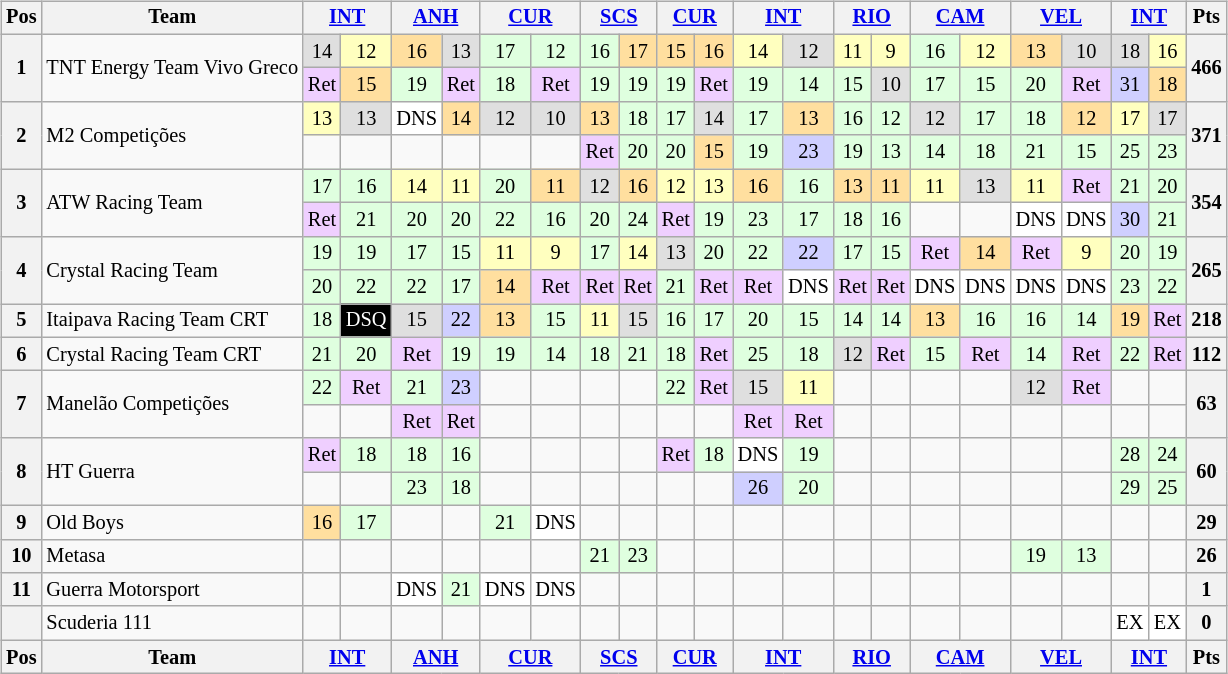<table>
<tr>
<td valign="top"><br><table class="wikitable" style="font-size:85%; text-align:center">
<tr valign="top">
<th valign="middle">Pos</th>
<th valign="middle">Team</th>
<th colspan=2><a href='#'>INT</a></th>
<th colspan=2><a href='#'>ANH</a></th>
<th colspan=2><a href='#'>CUR</a></th>
<th colspan=2><a href='#'>SCS</a></th>
<th colspan=2><a href='#'>CUR</a></th>
<th colspan=2><a href='#'>INT</a></th>
<th colspan=2><a href='#'>RIO</a></th>
<th colspan=2><a href='#'>CAM</a></th>
<th colspan=2><a href='#'>VEL</a></th>
<th colspan=2><a href='#'>INT</a></th>
<th valign="middle">Pts</th>
</tr>
<tr>
<th rowspan=2>1</th>
<td align="left" rowspan=2>TNT Energy Team Vivo Greco</td>
<td style="background:#DFDFDF;">14</td>
<td style="background:#FFFFBF;">12</td>
<td style="background:#FFDF9F;">16</td>
<td style="background:#DFDFDF;">13</td>
<td style="background:#DFFFDF;">17</td>
<td style="background:#DFFFDF;">12</td>
<td style="background:#DFFFDF;">16</td>
<td style="background:#FFDF9F;">17</td>
<td style="background:#FFDF9F;">15</td>
<td style="background:#FFDF9F;">16</td>
<td style="background:#FFFFBF;">14</td>
<td style="background:#DFDFDF;">12</td>
<td style="background:#FFFFBF;">11</td>
<td style="background:#FFFFBF;">9</td>
<td style="background:#DFFFDF;">16</td>
<td style="background:#FFFFBF;">12</td>
<td style="background:#FFDF9F;">13</td>
<td style="background:#DFDFDF;">10</td>
<td style="background:#DFDFDF;">18</td>
<td style="background:#FFFFBF;">16</td>
<th rowspan=2>466</th>
</tr>
<tr>
<td style="background:#EFCFFF;">Ret</td>
<td style="background:#FFDF9F;">15</td>
<td style="background:#DFFFDF;">19</td>
<td style="background:#EFCFFF;">Ret</td>
<td style="background:#DFFFDF;">18</td>
<td style="background:#EFCFFF;">Ret</td>
<td style="background:#DFFFDF;">19</td>
<td style="background:#DFFFDF;">19</td>
<td style="background:#DFFFDF;">19</td>
<td style="background:#EFCFFF;">Ret</td>
<td style="background:#DFFFDF;">19</td>
<td style="background:#DFFFDF;">14</td>
<td style="background:#DFFFDF;">15</td>
<td style="background:#DFDFDF;">10</td>
<td style="background:#DFFFDF;">17</td>
<td style="background:#DFFFDF;">15</td>
<td style="background:#DFFFDF;">20</td>
<td style="background:#EFCFFF;">Ret</td>
<td style="background:#CFCFFF;">31</td>
<td style="background:#FFDF9F;">18</td>
</tr>
<tr>
<th rowspan=2>2</th>
<td align="left" rowspan=2>M2 Competições</td>
<td style="background:#FFFFBF;">13</td>
<td style="background:#DFDFDF;">13</td>
<td style="background:#FFFFFF;">DNS</td>
<td style="background:#FFDF9F;">14</td>
<td style="background:#DFDFDF;">12</td>
<td style="background:#DFDFDF;">10</td>
<td style="background:#FFDF9F;">13</td>
<td style="background:#DFFFDF;">18</td>
<td style="background:#DFFFDF;">17</td>
<td style="background:#DFDFDF;">14</td>
<td style="background:#DFFFDF;">17</td>
<td style="background:#FFDF9F;">13</td>
<td style="background:#DFFFDF;">16</td>
<td style="background:#DFFFDF;">12</td>
<td style="background:#DFDFDF;">12</td>
<td style="background:#DFFFDF;">17</td>
<td style="background:#DFFFDF;">18</td>
<td style="background:#FFDF9F;">12</td>
<td style="background:#FFFFBF;">17</td>
<td style="background:#DFDFDF;">17</td>
<th rowspan=2>371</th>
</tr>
<tr>
<td></td>
<td></td>
<td></td>
<td></td>
<td></td>
<td></td>
<td style="background:#EFCFFF;">Ret</td>
<td style="background:#DFFFDF;">20</td>
<td style="background:#DFFFDF;">20</td>
<td style="background:#FFDF9F;">15</td>
<td style="background:#DFFFDF;">19</td>
<td style="background:#CFCFFF;">23</td>
<td style="background:#DFFFDF;">19</td>
<td style="background:#DFFFDF;">13</td>
<td style="background:#DFFFDF;">14</td>
<td style="background:#DFFFDF;">18</td>
<td style="background:#DFFFDF;">21</td>
<td style="background:#DFFFDF;">15</td>
<td style="background:#DFFFDF;">25</td>
<td style="background:#DFFFDF;">23</td>
</tr>
<tr>
<th rowspan=2>3</th>
<td align="left" rowspan=2>ATW Racing Team</td>
<td style="background:#DFFFDF;">17</td>
<td style="background:#DFFFDF;">16</td>
<td style="background:#FFFFBF;">14</td>
<td style="background:#FFFFBF;">11</td>
<td style="background:#DFFFDF;">20</td>
<td style="background:#FFDF9F;">11</td>
<td style="background:#DFDFDF;">12</td>
<td style="background:#FFDF9F;">16</td>
<td style="background:#FFFFBF;">12</td>
<td style="background:#FFFFBF;">13</td>
<td style="background:#FFDF9F;">16</td>
<td style="background:#DFFFDF;">16</td>
<td style="background:#FFDF9F;">13</td>
<td style="background:#FFDF9F;">11</td>
<td style="background:#FFFFBF;">11</td>
<td style="background:#DFDFDF;">13</td>
<td style="background:#FFFFBF;">11</td>
<td style="background:#EFCFFF;">Ret</td>
<td style="background:#DFFFDF;">21</td>
<td style="background:#DFFFDF;">20</td>
<th rowspan=2>354</th>
</tr>
<tr>
<td style="background:#EFCFFF;">Ret</td>
<td style="background:#DFFFDF;">21</td>
<td style="background:#DFFFDF;">20</td>
<td style="background:#DFFFDF;">20</td>
<td style="background:#DFFFDF;">22</td>
<td style="background:#DFFFDF;">16</td>
<td style="background:#DFFFDF;">20</td>
<td style="background:#DFFFDF;">24</td>
<td style="background:#EFCFFF;">Ret</td>
<td style="background:#DFFFDF;">19</td>
<td style="background:#DFFFDF;">23</td>
<td style="background:#DFFFDF;">17</td>
<td style="background:#DFFFDF;">18</td>
<td style="background:#DFFFDF;">16</td>
<td></td>
<td></td>
<td style="background:#FFFFFF;">DNS</td>
<td style="background:#FFFFFF;">DNS</td>
<td style="background:#CFCFFF;">30</td>
<td style="background:#DFFFDF;">21</td>
</tr>
<tr>
<th rowspan=2>4</th>
<td align="left" rowspan=2>Crystal Racing Team</td>
<td style="background:#DFFFDF;">19</td>
<td style="background:#DFFFDF;">19</td>
<td style="background:#DFFFDF;">17</td>
<td style="background:#DFFFDF;">15</td>
<td style="background:#FFFFBF;">11</td>
<td style="background:#FFFFBF;">9</td>
<td style="background:#DFFFDF;">17</td>
<td style="background:#FFFFBF;">14</td>
<td style="background:#DFDFDF;">13</td>
<td style="background:#DFFFDF;">20</td>
<td style="background:#DFFFDF;">22</td>
<td style="background:#CFCFFF;">22</td>
<td style="background:#DFFFDF;">17</td>
<td style="background:#DFFFDF;">15</td>
<td style="background:#EFCFFF;">Ret</td>
<td style="background:#FFDF9F;">14</td>
<td style="background:#EFCFFF;">Ret</td>
<td style="background:#FFFFBF;">9</td>
<td style="background:#DFFFDF;">20</td>
<td style="background:#DFFFDF;">19</td>
<th rowspan=2>265</th>
</tr>
<tr>
<td style="background:#DFFFDF;">20</td>
<td style="background:#DFFFDF;">22</td>
<td style="background:#DFFFDF;">22</td>
<td style="background:#DFFFDF;">17</td>
<td style="background:#FFDF9F;">14</td>
<td style="background:#EFCFFF;">Ret</td>
<td style="background:#EFCFFF;">Ret</td>
<td style="background:#EFCFFF;">Ret</td>
<td style="background:#DFFFDF;">21</td>
<td style="background:#EFCFFF;">Ret</td>
<td style="background:#EFCFFF;">Ret</td>
<td style="background:#FFFFFF;">DNS</td>
<td style="background:#EFCFFF;">Ret</td>
<td style="background:#EFCFFF;">Ret</td>
<td style="background:#FFFFFF;">DNS</td>
<td style="background:#FFFFFF;">DNS</td>
<td style="background:#FFFFFF;">DNS</td>
<td style="background:#FFFFFF;">DNS</td>
<td style="background:#DFFFDF;">23</td>
<td style="background:#DFFFDF;">22</td>
</tr>
<tr>
<th>5</th>
<td align=left>Itaipava Racing Team CRT</td>
<td style="background:#DFFFDF;">18</td>
<td style="background:black; color:white;">DSQ</td>
<td style="background:#DFDFDF;">15</td>
<td style="background:#CFCFFF;">22</td>
<td style="background:#FFDF9F;">13</td>
<td style="background:#DFFFDF;">15</td>
<td style="background:#FFFFBF;">11</td>
<td style="background:#DFDFDF;">15</td>
<td style="background:#DFFFDF;">16</td>
<td style="background:#DFFFDF;">17</td>
<td style="background:#DFFFDF;">20</td>
<td style="background:#DFFFDF;">15</td>
<td style="background:#DFFFDF;">14</td>
<td style="background:#DFFFDF;">14</td>
<td style="background:#FFDF9F;">13</td>
<td style="background:#DFFFDF;">16</td>
<td style="background:#DFFFDF;">16</td>
<td style="background:#DFFFDF;">14</td>
<td style="background:#FFDF9F;">19</td>
<td style="background:#EFCFFF;">Ret</td>
<th>218</th>
</tr>
<tr>
<th>6</th>
<td align=left>Crystal Racing Team CRT</td>
<td style="background:#DFFFDF;">21</td>
<td style="background:#DFFFDF;">20</td>
<td style="background:#EFCFFF;">Ret</td>
<td style="background:#DFFFDF;">19</td>
<td style="background:#DFFFDF;">19</td>
<td style="background:#DFFFDF;">14</td>
<td style="background:#DFFFDF;">18</td>
<td style="background:#DFFFDF;">21</td>
<td style="background:#DFFFDF;">18</td>
<td style="background:#EFCFFF;">Ret</td>
<td style="background:#DFFFDF;">25</td>
<td style="background:#DFFFDF;">18</td>
<td style="background:#DFDFDF;">12</td>
<td style="background:#EFCFFF;">Ret</td>
<td style="background:#DFFFDF;">15</td>
<td style="background:#EFCFFF;">Ret</td>
<td style="background:#DFFFDF;">14</td>
<td style="background:#EFCFFF;">Ret</td>
<td style="background:#DFFFDF;">22</td>
<td style="background:#EFCFFF;">Ret</td>
<th>112</th>
</tr>
<tr>
<th rowspan=2>7</th>
<td align="left" rowspan=2>Manelão Competições</td>
<td style="background:#DFFFDF;">22</td>
<td style="background:#EFCFFF;">Ret</td>
<td style="background:#DFFFDF;">21</td>
<td style="background:#CFCFFF;">23</td>
<td></td>
<td></td>
<td></td>
<td></td>
<td style="background:#DFFFDF;">22</td>
<td style="background:#EFCFFF;">Ret</td>
<td style="background:#DFDFDF;">15</td>
<td style="background:#FFFFBF;">11</td>
<td></td>
<td></td>
<td></td>
<td></td>
<td style="background:#DFDFDF;">12</td>
<td style="background:#EFCFFF;">Ret</td>
<td></td>
<td></td>
<th rowspan=2>63</th>
</tr>
<tr>
<td></td>
<td></td>
<td style="background:#EFCFFF;">Ret</td>
<td style="background:#EFCFFF;">Ret</td>
<td></td>
<td></td>
<td></td>
<td></td>
<td></td>
<td></td>
<td style="background:#EFCFFF;">Ret</td>
<td style="background:#EFCFFF;">Ret</td>
<td></td>
<td></td>
<td></td>
<td></td>
<td></td>
<td></td>
<td></td>
<td></td>
</tr>
<tr>
<th rowspan=2>8</th>
<td align="left" rowspan=2>HT Guerra</td>
<td style="background:#EFCFFF;">Ret</td>
<td style="background:#DFFFDF;">18</td>
<td style="background:#DFFFDF;">18</td>
<td style="background:#DFFFDF;">16</td>
<td></td>
<td></td>
<td></td>
<td></td>
<td style="background:#EFCFFF;">Ret</td>
<td style="background:#DFFFDF;">18</td>
<td style="background:#FFFFFF;">DNS</td>
<td style="background:#DFFFDF;">19</td>
<td></td>
<td></td>
<td></td>
<td></td>
<td></td>
<td></td>
<td style="background:#DFFFDF;">28</td>
<td style="background:#DFFFDF;">24</td>
<th rowspan=2>60</th>
</tr>
<tr>
<td></td>
<td></td>
<td style="background:#DFFFDF;">23</td>
<td style="background:#DFFFDF;">18</td>
<td></td>
<td></td>
<td></td>
<td></td>
<td></td>
<td></td>
<td style="background:#CFCFFF;">26</td>
<td style="background:#DFFFDF;">20</td>
<td></td>
<td></td>
<td></td>
<td></td>
<td></td>
<td></td>
<td style="background:#DFFFDF;">29</td>
<td style="background:#DFFFDF;">25</td>
</tr>
<tr>
<th>9</th>
<td align=left>Old Boys</td>
<td style="background:#FFDF9F;">16</td>
<td style="background:#DFFFDF;">17</td>
<td></td>
<td></td>
<td style="background:#DFFFDF;">21</td>
<td style="background:#FFFFFF;">DNS</td>
<td></td>
<td></td>
<td></td>
<td></td>
<td></td>
<td></td>
<td></td>
<td></td>
<td></td>
<td></td>
<td></td>
<td></td>
<td></td>
<td></td>
<th>29</th>
</tr>
<tr>
<th>10</th>
<td align=left>Metasa</td>
<td></td>
<td></td>
<td></td>
<td></td>
<td></td>
<td></td>
<td style="background:#DFFFDF;">21</td>
<td style="background:#DFFFDF;">23</td>
<td></td>
<td></td>
<td></td>
<td></td>
<td></td>
<td></td>
<td></td>
<td></td>
<td style="background:#DFFFDF;">19</td>
<td style="background:#DFFFDF;">13</td>
<td></td>
<td></td>
<th>26</th>
</tr>
<tr>
<th>11</th>
<td align=left>Guerra Motorsport</td>
<td></td>
<td></td>
<td style="background:#FFFFFF;">DNS</td>
<td style="background:#DFFFDF;">21</td>
<td style="background:#FFFFFF;">DNS</td>
<td style="background:#FFFFFF;">DNS</td>
<td></td>
<td></td>
<td></td>
<td></td>
<td></td>
<td></td>
<td></td>
<td></td>
<td></td>
<td></td>
<td></td>
<td></td>
<td></td>
<td></td>
<th>1</th>
</tr>
<tr>
<th></th>
<td align=left>Scuderia 111</td>
<td></td>
<td></td>
<td></td>
<td></td>
<td></td>
<td></td>
<td></td>
<td></td>
<td></td>
<td></td>
<td></td>
<td></td>
<td></td>
<td></td>
<td></td>
<td></td>
<td></td>
<td></td>
<td style="background:#ffffff;">EX</td>
<td style="background:#ffffff;">EX</td>
<th>0</th>
</tr>
<tr>
<th valign="middle">Pos</th>
<th valign="middle">Team</th>
<th colspan=2><a href='#'>INT</a></th>
<th colspan=2><a href='#'>ANH</a></th>
<th colspan=2><a href='#'>CUR</a></th>
<th colspan=2><a href='#'>SCS</a></th>
<th colspan=2><a href='#'>CUR</a></th>
<th colspan=2><a href='#'>INT</a></th>
<th colspan=2><a href='#'>RIO</a></th>
<th colspan=2><a href='#'>CAM</a></th>
<th colspan=2><a href='#'>VEL</a></th>
<th colspan=2><a href='#'>INT</a></th>
<th valign="middle">Pts</th>
</tr>
</table>
</td>
<td valign="top"><br></td>
</tr>
</table>
